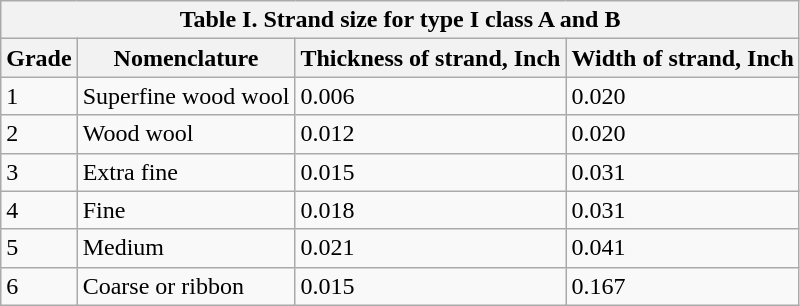<table class="wikitable">
<tr>
<th colspan="4">Table I. Strand size for type I class A and B</th>
</tr>
<tr>
<th>Grade</th>
<th>Nomenclature</th>
<th>Thickness of strand, Inch</th>
<th>Width of strand, Inch</th>
</tr>
<tr>
<td>1</td>
<td>Superfine wood wool</td>
<td>0.006</td>
<td>0.020</td>
</tr>
<tr>
<td>2</td>
<td>Wood wool</td>
<td>0.012</td>
<td>0.020</td>
</tr>
<tr>
<td>3</td>
<td>Extra fine</td>
<td>0.015</td>
<td>0.031</td>
</tr>
<tr>
<td>4</td>
<td>Fine</td>
<td>0.018</td>
<td>0.031</td>
</tr>
<tr>
<td>5</td>
<td>Medium</td>
<td>0.021</td>
<td>0.041</td>
</tr>
<tr>
<td>6</td>
<td>Coarse or ribbon</td>
<td>0.015</td>
<td>0.167</td>
</tr>
</table>
